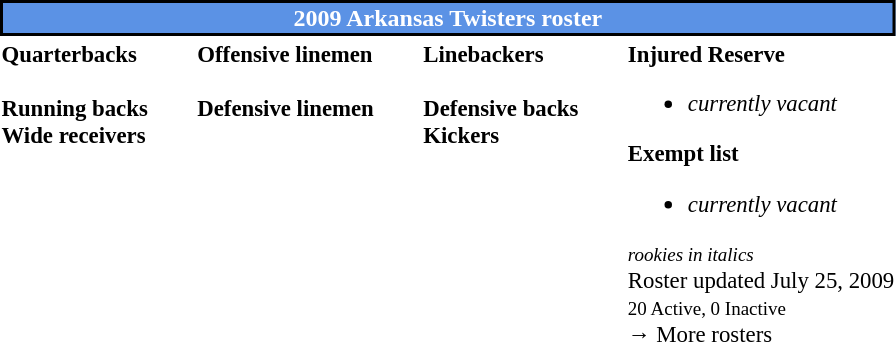<table class="toccolours" style="text-align: left;">
<tr>
<th colspan="7" style="background:#5B92E5; border:2px solid #000000; color:#FFFFFF; text-align:center;"><strong>2009 Arkansas Twisters roster</strong></th>
</tr>
<tr>
<td style="font-size: 95%;" valign="top"><strong>Quarterbacks</strong><br><br><strong>Running backs</strong>

<br><strong>Wide receivers</strong>



</td>
<td style="width: 25px;"></td>
<td style="font-size: 95%;" valign="top"><strong>Offensive linemen</strong><br>

<br><strong>Defensive linemen</strong>



</td>
<td style="width: 25px;"></td>
<td style="font-size: 95%;" valign="top"><strong>Linebackers</strong><br><br><strong>Defensive backs</strong>



<br><strong>Kickers</strong>
</td>
<td style="width: 25px;"></td>
<td style="font-size: 95%;" valign="top"><strong>Injured Reserve</strong><br><ul><li><em>currently vacant</em></li></ul><strong>Exempt list</strong><ul><li><em>currently vacant</em></li></ul><small><em>rookies in italics</em></small><br>
Roster updated July 25, 2009<br>
<small>20 Active, 0 Inactive</small><br>→ More rosters</td>
</tr>
<tr>
</tr>
</table>
